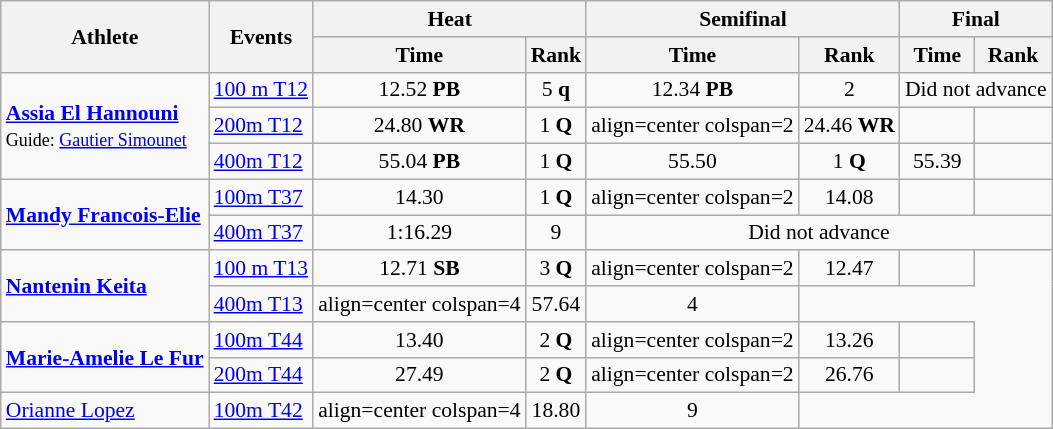<table class=wikitable style="font-size:90%">
<tr>
<th rowspan="2">Athlete</th>
<th rowspan="2">Events</th>
<th colspan="2">Heat</th>
<th colspan="2">Semifinal</th>
<th colspan="2">Final</th>
</tr>
<tr>
<th>Time</th>
<th>Rank</th>
<th>Time</th>
<th>Rank</th>
<th>Time</th>
<th>Rank</th>
</tr>
<tr>
<td align=left rowspan=3><strong><a href='#'>Assia El Hannouni</a></strong><br><small>Guide: <a href='#'>Gautier Simounet</a></small></td>
<td align=left><a href='#'>100 m T12</a></td>
<td align=center>12.52 <strong>PB</strong></td>
<td align=center>5 <strong>q</strong></td>
<td align=center>12.34 <strong>PB</strong></td>
<td align=center>2</td>
<td align=center colspan=2>Did not advance</td>
</tr>
<tr>
<td align=left><a href='#'>200m T12</a></td>
<td align=center>24.80 <strong>WR</strong></td>
<td align=center>1 <strong>Q</strong></td>
<td>align=center colspan=2 </td>
<td align=center>24.46 <strong>WR</strong></td>
<td align=center></td>
</tr>
<tr>
<td align=left><a href='#'>400m T12</a></td>
<td align=center>55.04 <strong>PB</strong></td>
<td align=center>1 <strong>Q</strong></td>
<td align=center>55.50</td>
<td align=center>1 <strong>Q</strong></td>
<td align=center>55.39</td>
<td align=center></td>
</tr>
<tr>
<td align=left rowspan=2><strong><a href='#'>Mandy Francois-Elie</a></strong></td>
<td align=left><a href='#'>100m T37</a></td>
<td align=center>14.30</td>
<td align=center>1 <strong>Q</strong></td>
<td>align=center colspan=2 </td>
<td align=center>14.08</td>
<td align=center></td>
</tr>
<tr>
<td align=left><a href='#'>400m T37</a></td>
<td align=center>1:16.29</td>
<td align=center>9</td>
<td align=center colspan=4>Did not advance</td>
</tr>
<tr>
<td align=left rowspan=2><strong><a href='#'>Nantenin Keita</a></strong></td>
<td align=left><a href='#'>100 m T13</a></td>
<td align=center>12.71 <strong>SB</strong></td>
<td align=center>3 <strong>Q</strong></td>
<td>align=center colspan=2 </td>
<td align=center>12.47</td>
<td align=center></td>
</tr>
<tr>
<td align=left><a href='#'>400m T13</a></td>
<td>align=center colspan=4 </td>
<td align=center>57.64</td>
<td align=center>4</td>
</tr>
<tr>
<td align=left rowspan=2><strong><a href='#'>Marie-Amelie Le Fur</a></strong></td>
<td align=left><a href='#'>100m T44</a></td>
<td align=center>13.40</td>
<td align=center>2 <strong>Q</strong></td>
<td>align=center colspan=2 </td>
<td align=center>13.26</td>
<td align=center></td>
</tr>
<tr>
<td align=left><a href='#'>200m T44</a></td>
<td align=center>27.49</td>
<td align=center>2 <strong>Q</strong></td>
<td>align=center colspan=2 </td>
<td align=center>26.76</td>
<td align=center></td>
</tr>
<tr>
<td align=left><a href='#'>Orianne Lopez</a></td>
<td align=left><a href='#'>100m T42</a></td>
<td>align=center colspan=4 </td>
<td align=center>18.80</td>
<td align=center>9</td>
</tr>
</table>
